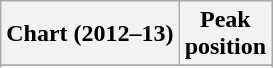<table class="wikitable sortable">
<tr>
<th>Chart (2012–13)</th>
<th>Peak<br>position</th>
</tr>
<tr>
</tr>
<tr>
</tr>
<tr>
</tr>
<tr>
</tr>
</table>
